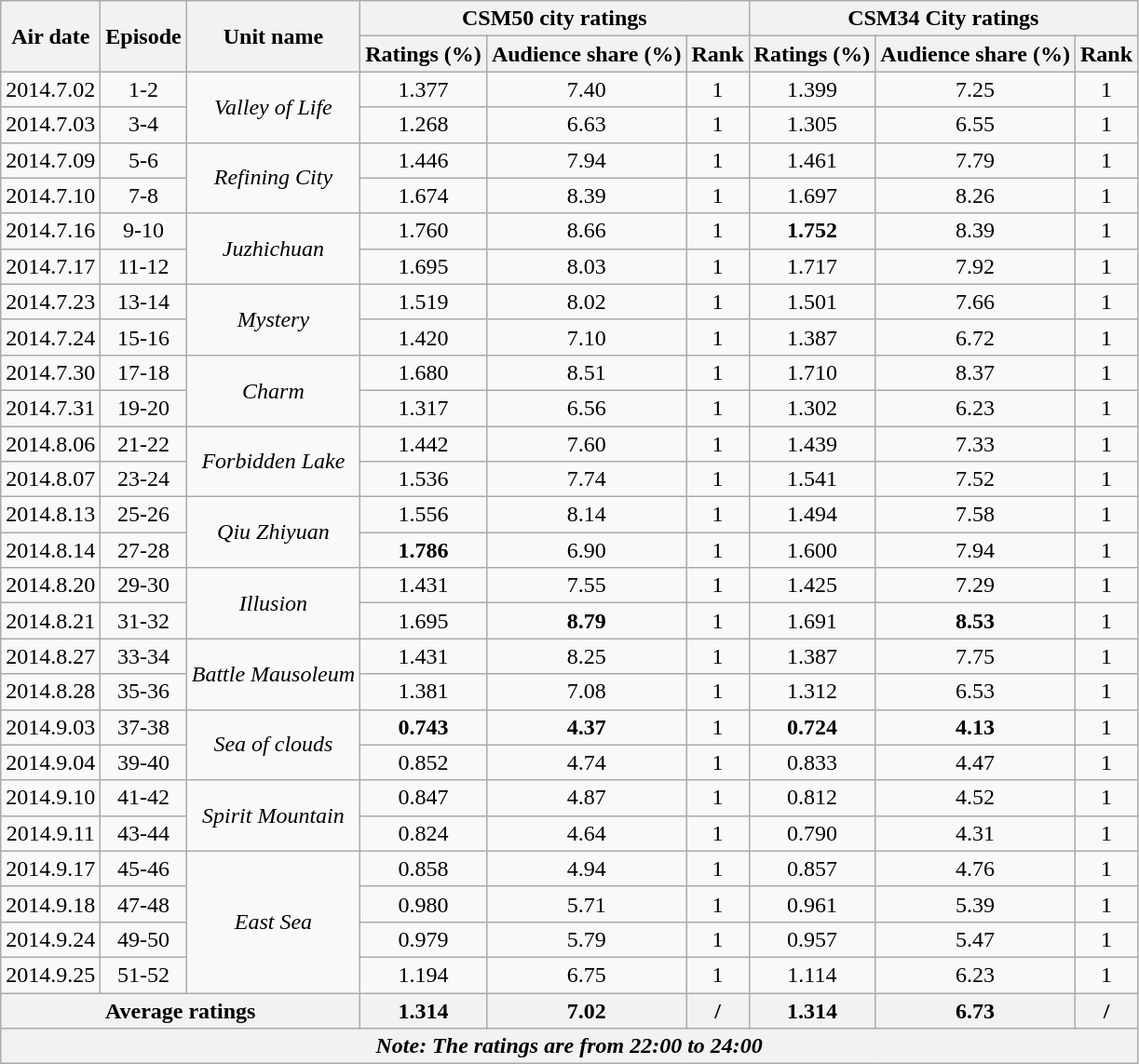<table class="wikitable sortable mw-collapsible jquery-tablesorter" style="text-align:center">
<tr>
<th rowspan="2">Air date</th>
<th rowspan="2">Episode</th>
<th rowspan="2">Unit name</th>
<th colspan="3" rowspan="1">CSM50 city ratings</th>
<th colspan="3" rowspan="1">CSM34 City ratings</th>
</tr>
<tr>
<th colspan="1" rowspan="1">Ratings (%)</th>
<th rowspan="1">Audience share (%)</th>
<th rowspan="1">Rank</th>
<th>Ratings (%)</th>
<th>Audience share (%)</th>
<th>Rank</th>
</tr>
<tr>
<td>2014.7.02</td>
<td>1-2</td>
<td colspan="1" rowspan="2"><em>Valley of Life</em></td>
<td>1.377</td>
<td>7.40</td>
<td>1</td>
<td>1.399</td>
<td>7.25</td>
<td>1</td>
</tr>
<tr>
<td>2014.7.03</td>
<td>3-4</td>
<td>1.268</td>
<td>6.63</td>
<td>1</td>
<td>1.305</td>
<td>6.55</td>
<td>1</td>
</tr>
<tr>
<td>2014.7.09</td>
<td>5-6</td>
<td colspan="1" rowspan="2"><em>Refining City</em></td>
<td>1.446</td>
<td>7.94</td>
<td>1</td>
<td>1.461</td>
<td>7.79</td>
<td>1</td>
</tr>
<tr>
<td>2014.7.10</td>
<td>7-8</td>
<td>1.674</td>
<td>8.39</td>
<td>1</td>
<td>1.697</td>
<td>8.26</td>
<td>1</td>
</tr>
<tr>
<td>2014.7.16</td>
<td>9-10</td>
<td colspan="1" rowspan="2"><em>Juzhichuan</em></td>
<td>1.760</td>
<td>8.66</td>
<td>1</td>
<td><strong><span>1.752</span></strong></td>
<td>8.39</td>
<td>1</td>
</tr>
<tr>
<td>2014.7.17</td>
<td>11-12</td>
<td>1.695</td>
<td>8.03</td>
<td>1</td>
<td>1.717</td>
<td>7.92</td>
<td>1</td>
</tr>
<tr>
<td>2014.7.23</td>
<td>13-14</td>
<td colspan="1" rowspan="2"><em>Mystery</em></td>
<td>1.519</td>
<td>8.02</td>
<td>1</td>
<td>1.501</td>
<td>7.66</td>
<td>1</td>
</tr>
<tr>
<td>2014.7.24</td>
<td>15-16</td>
<td>1.420</td>
<td>7.10</td>
<td>1</td>
<td>1.387</td>
<td>6.72</td>
<td>1</td>
</tr>
<tr>
<td>2014.7.30</td>
<td>17-18</td>
<td colspan="1" rowspan="2"><em>Charm</em></td>
<td>1.680</td>
<td>8.51</td>
<td>1</td>
<td>1.710</td>
<td>8.37</td>
<td>1</td>
</tr>
<tr>
<td>2014.7.31</td>
<td>19-20</td>
<td>1.317</td>
<td>6.56</td>
<td>1</td>
<td>1.302</td>
<td>6.23</td>
<td>1</td>
</tr>
<tr>
<td>2014.8.06</td>
<td>21-22</td>
<td colspan="1" rowspan="2"><em>Forbidden Lake</em></td>
<td>1.442</td>
<td>7.60</td>
<td>1</td>
<td>1.439</td>
<td>7.33</td>
<td>1</td>
</tr>
<tr>
<td>2014.8.07</td>
<td>23-24</td>
<td>1.536</td>
<td>7.74</td>
<td>1</td>
<td>1.541</td>
<td>7.52</td>
<td>1</td>
</tr>
<tr>
<td>2014.8.13</td>
<td>25-26</td>
<td colspan="1" rowspan="2"><em>Qiu Zhiyuan</em></td>
<td>1.556</td>
<td>8.14</td>
<td>1</td>
<td>1.494</td>
<td>7.58</td>
<td>1</td>
</tr>
<tr>
<td>2014.8.14</td>
<td>27-28</td>
<td><strong><span>1.786</span></strong></td>
<td>6.90</td>
<td>1</td>
<td>1.600</td>
<td>7.94</td>
<td>1</td>
</tr>
<tr>
<td>2014.8.20</td>
<td>29-30</td>
<td colspan="1" rowspan="2"><em>Illusion</em></td>
<td>1.431</td>
<td>7.55</td>
<td>1</td>
<td>1.425</td>
<td>7.29</td>
<td>1</td>
</tr>
<tr>
<td>2014.8.21</td>
<td>31-32</td>
<td>1.695</td>
<td><strong><span>8.79</span></strong></td>
<td>1</td>
<td>1.691</td>
<td><strong><span>8.53</span></strong></td>
<td>1</td>
</tr>
<tr>
<td>2014.8.27</td>
<td>33-34</td>
<td colspan="1" rowspan="2"><em>Battle Mausoleum</em></td>
<td>1.431</td>
<td>8.25</td>
<td>1</td>
<td>1.387</td>
<td>7.75</td>
<td>1</td>
</tr>
<tr>
<td colspan="1">2014.8.28</td>
<td>35-36</td>
<td>1.381</td>
<td>7.08</td>
<td>1</td>
<td>1.312</td>
<td>6.53</td>
<td>1</td>
</tr>
<tr>
<td>2014.9.03</td>
<td>37-38</td>
<td colspan="1" rowspan="2"><em>Sea of clouds</em></td>
<td><strong><span>0.743</span></strong></td>
<td><strong><span>4.37</span></strong></td>
<td>1</td>
<td><strong><span>0.724</span></strong></td>
<td><strong><span>4.13</span></strong></td>
<td>1</td>
</tr>
<tr>
<td>2014.9.04</td>
<td>39-40</td>
<td>0.852</td>
<td>4.74</td>
<td>1</td>
<td>0.833</td>
<td>4.47</td>
<td>1</td>
</tr>
<tr>
<td>2014.9.10</td>
<td>41-42</td>
<td colspan="1" rowspan="2"><em>Spirit Mountain</em></td>
<td>0.847</td>
<td>4.87</td>
<td>1</td>
<td>0.812</td>
<td>4.52</td>
<td>1</td>
</tr>
<tr>
<td>2014.9.11</td>
<td>43-44</td>
<td>0.824</td>
<td>4.64</td>
<td>1</td>
<td>0.790</td>
<td>4.31</td>
<td>1</td>
</tr>
<tr>
<td>2014.9.17</td>
<td>45-46</td>
<td colspan="1" rowspan="4"><em>East Sea</em></td>
<td>0.858</td>
<td>4.94</td>
<td>1</td>
<td>0.857</td>
<td>4.76</td>
<td>1</td>
</tr>
<tr>
<td>2014.9.18</td>
<td>47-48</td>
<td>0.980</td>
<td>5.71</td>
<td>1</td>
<td>0.961</td>
<td>5.39</td>
<td>1</td>
</tr>
<tr>
<td>2014.9.24</td>
<td>49-50</td>
<td>0.979</td>
<td>5.79</td>
<td>1</td>
<td>0.957</td>
<td>5.47</td>
<td>1</td>
</tr>
<tr>
<td>2014.9.25</td>
<td>51-52</td>
<td>1.194</td>
<td>6.75</td>
<td>1</td>
<td>1.114</td>
<td>6.23</td>
<td>1</td>
</tr>
<tr>
<th colspan="3" rowspan="1">Average ratings</th>
<th>1.314</th>
<th>7.02</th>
<th>/</th>
<th colspan="1" rowspan="1">1.314</th>
<th colspan="1" rowspan="1">6.73</th>
<th colspan="1" rowspan="1">/</th>
</tr>
<tr>
<th colspan="9" rowspan="1"><em>Note: The ratings are from 22:00 to 24:00</em></th>
</tr>
</table>
